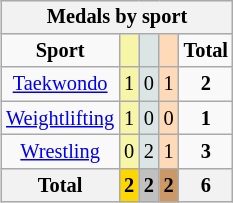<table class="wikitable" style="font-size:85%; float: right;">
<tr style="background:#efefef;">
<th colspan=5><strong>Medals by sport</strong></th>
</tr>
<tr align=center>
<td><strong>Sport</strong></td>
<td bgcolor=#f7f6a8></td>
<td bgcolor=#dce5e5></td>
<td bgcolor=#ffdab9></td>
<td><strong>Total</strong></td>
</tr>
<tr align=center>
<td><a href='#'>Taekwondo</a></td>
<td style="background:#F7F6A8;">1</td>
<td style="background:#DCE5E5;">0</td>
<td style="background:#FFDAB9;">1</td>
<td><strong>2</strong></td>
</tr>
<tr align=center>
<td><a href='#'>Weightlifting</a></td>
<td style="background:#F7F6A8;">1</td>
<td style="background:#DCE5E5;">0</td>
<td style="background:#FFDAB9;">0</td>
<td><strong>1</strong></td>
</tr>
<tr align=center>
<td><a href='#'>Wrestling</a></td>
<td style="background:#F7F6A8;">0</td>
<td style="background:#DCE5E5;">2</td>
<td style="background:#FFDAB9;">1</td>
<td><strong>3</strong></td>
</tr>
<tr align=center>
<th><strong>Total</strong></th>
<th style="background:gold;"><strong>2</strong></th>
<th style="background:silver;"><strong>2</strong></th>
<th style="background:#c96;"><strong>2</strong></th>
<th><strong>6</strong></th>
</tr>
</table>
